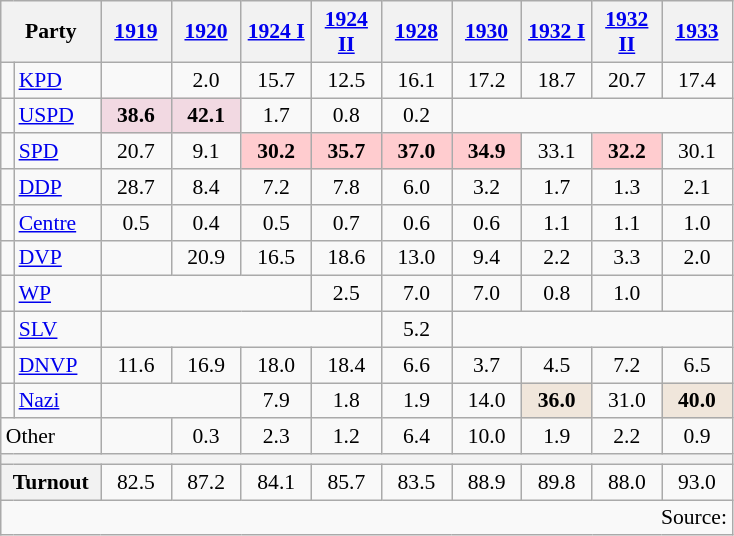<table class=wikitable style="font-size:90%; text-align:center">
<tr>
<th style="width:60px" colspan=2>Party</th>
<th style="width:40px"><a href='#'>1919</a></th>
<th style="width:40px"><a href='#'>1920</a></th>
<th style="width:40px"><a href='#'>1924 I</a></th>
<th style="width:40px"><a href='#'>1924 II</a></th>
<th style="width:40px"><a href='#'>1928</a></th>
<th style="width:40px"><a href='#'>1930</a></th>
<th style="width:40px"><a href='#'>1932 I</a></th>
<th style="width:40px"><a href='#'>1932 II</a></th>
<th style="width:40px"><a href='#'>1933</a></th>
</tr>
<tr>
<td bgcolor=></td>
<td align=left><a href='#'>KPD</a></td>
<td></td>
<td>2.0</td>
<td>15.7</td>
<td>12.5</td>
<td>16.1</td>
<td>17.2</td>
<td>18.7</td>
<td>20.7</td>
<td>17.4</td>
</tr>
<tr>
<td bgcolor=></td>
<td align=left><a href='#'>USPD</a></td>
<td bgcolor=#F2D9E2><strong>38.6</strong></td>
<td bgcolor=#F2D9E2><strong>42.1</strong></td>
<td>1.7</td>
<td>0.8</td>
<td>0.2</td>
</tr>
<tr>
<td bgcolor=></td>
<td align=left><a href='#'>SPD</a></td>
<td>20.7</td>
<td>9.1</td>
<td bgcolor=#FFCCCF><strong>30.2</strong></td>
<td bgcolor=#FFCCCF><strong>35.7</strong></td>
<td bgcolor=#FFCCCF><strong>37.0</strong></td>
<td bgcolor=#FFCCCF><strong>34.9</strong></td>
<td>33.1</td>
<td bgcolor=#FFCCCF><strong>32.2</strong></td>
<td>30.1</td>
</tr>
<tr>
<td bgcolor=></td>
<td align=left><a href='#'>DDP</a></td>
<td>28.7</td>
<td>8.4</td>
<td>7.2</td>
<td>7.8</td>
<td>6.0</td>
<td>3.2</td>
<td>1.7</td>
<td>1.3</td>
<td>2.1</td>
</tr>
<tr>
<td bgcolor=></td>
<td align=left><a href='#'>Centre</a></td>
<td>0.5</td>
<td>0.4</td>
<td>0.5</td>
<td>0.7</td>
<td>0.6</td>
<td>0.6</td>
<td>1.1</td>
<td>1.1</td>
<td>1.0</td>
</tr>
<tr>
<td bgcolor=></td>
<td align=left><a href='#'>DVP</a></td>
<td></td>
<td>20.9</td>
<td>16.5</td>
<td>18.6</td>
<td>13.0</td>
<td>9.4</td>
<td>2.2</td>
<td>3.3</td>
<td>2.0</td>
</tr>
<tr>
<td bgcolor=></td>
<td align=left><a href='#'>WP</a></td>
<td colspan=3></td>
<td>2.5</td>
<td>7.0</td>
<td>7.0</td>
<td>0.8</td>
<td>1.0</td>
<td></td>
</tr>
<tr>
<td bgcolor=></td>
<td align=left><a href='#'>SLV</a></td>
<td colspan=4></td>
<td>5.2</td>
</tr>
<tr>
<td bgcolor=></td>
<td align=left><a href='#'>DNVP</a></td>
<td>11.6</td>
<td>16.9</td>
<td>18.0</td>
<td>18.4</td>
<td>6.6</td>
<td>3.7</td>
<td>4.5</td>
<td>7.2</td>
<td>6.5</td>
</tr>
<tr>
<td bgcolor=></td>
<td align=left><a href='#'>Nazi</a></td>
<td colspan=2></td>
<td>7.9</td>
<td>1.8</td>
<td>1.9</td>
<td>14.0</td>
<td bgcolor=#F0E6DB><strong>36.0</strong></td>
<td>31.0</td>
<td bgcolor=#F0E6DB><strong>40.0</strong></td>
</tr>
<tr>
<td colspan=2 align=left>Other</td>
<td></td>
<td>0.3</td>
<td>2.3</td>
<td>1.2</td>
<td>6.4</td>
<td>10.0</td>
<td>1.9</td>
<td>2.2</td>
<td>0.9</td>
</tr>
<tr>
<th colspan=11></th>
</tr>
<tr>
<th colspan=2 align=left>Turnout</th>
<td>82.5</td>
<td>87.2</td>
<td>84.1</td>
<td>85.7</td>
<td>83.5</td>
<td>88.9</td>
<td>89.8</td>
<td>88.0</td>
<td>93.0</td>
</tr>
<tr>
<td colspan=11 align=right>Source: </td>
</tr>
</table>
